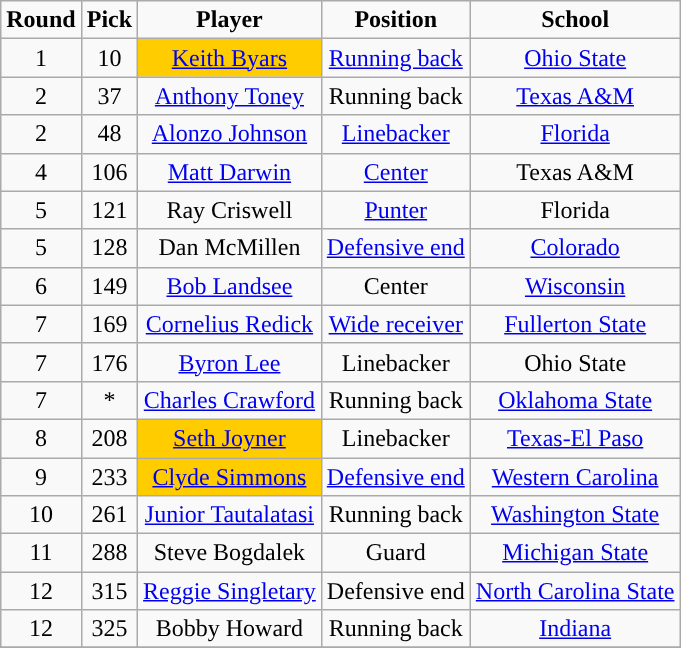<table class="wikitable">
<tr align="center">
<td><strong>Round</strong></td>
<td><strong>Pick</strong></td>
<td><strong>Player</strong></td>
<td><strong>Position</strong></td>
<td><strong>School</strong></td>
</tr>
<tr align="center" bgcolor="">
<td>1</td>
<td>10</td>
<td bgcolor="#FFCCOO"><a href='#'>Keith Byars</a></td>
<td><a href='#'>Running back</a></td>
<td><a href='#'>Ohio State</a></td>
</tr>
<tr align="center" bgcolor="">
<td>2</td>
<td>37</td>
<td><a href='#'>Anthony Toney</a></td>
<td>Running back</td>
<td><a href='#'>Texas A&M</a></td>
</tr>
<tr align="center" bgcolor="">
<td>2</td>
<td>48</td>
<td><a href='#'>Alonzo Johnson</a></td>
<td><a href='#'>Linebacker</a></td>
<td><a href='#'>Florida</a></td>
</tr>
<tr align="center" bgcolor="">
<td>4</td>
<td>106</td>
<td><a href='#'>Matt Darwin</a></td>
<td><a href='#'>Center</a></td>
<td>Texas A&M</td>
</tr>
<tr align="center" bgcolor="">
<td>5</td>
<td>121</td>
<td>Ray Criswell</td>
<td><a href='#'>Punter</a></td>
<td>Florida</td>
</tr>
<tr align="center" bgcolor="">
<td>5</td>
<td>128</td>
<td>Dan McMillen</td>
<td><a href='#'>Defensive end</a></td>
<td><a href='#'>Colorado</a></td>
</tr>
<tr align="center" bgcolor="">
<td>6</td>
<td>149</td>
<td><a href='#'>Bob Landsee</a></td>
<td>Center</td>
<td><a href='#'>Wisconsin</a></td>
</tr>
<tr align="center" bgcolor="">
<td>7</td>
<td>169</td>
<td><a href='#'>Cornelius Redick</a></td>
<td><a href='#'>Wide receiver</a></td>
<td><a href='#'>Fullerton State</a></td>
</tr>
<tr align="center" bgcolor="">
<td>7</td>
<td>176</td>
<td><a href='#'>Byron Lee</a></td>
<td>Linebacker</td>
<td>Ohio State</td>
</tr>
<tr align="center" bgcolor="">
<td>7</td>
<td>*</td>
<td><a href='#'>Charles Crawford</a></td>
<td>Running back</td>
<td><a href='#'>Oklahoma State</a></td>
</tr>
<tr align="center" bgcolor="">
<td>8</td>
<td>208</td>
<td bgcolor="#FFCC00"><a href='#'>Seth Joyner</a></td>
<td>Linebacker</td>
<td><a href='#'>Texas-El Paso</a></td>
</tr>
<tr align="center" bgcolor="">
<td>9</td>
<td>233</td>
<td bgcolor="#FFCC00"><a href='#'>Clyde Simmons</a></td>
<td><a href='#'>Defensive end</a></td>
<td><a href='#'>Western Carolina</a></td>
</tr>
<tr align="center" bgcolor="">
<td>10</td>
<td>261</td>
<td><a href='#'>Junior Tautalatasi</a></td>
<td>Running back</td>
<td><a href='#'>Washington State</a></td>
</tr>
<tr align="center" bgcolor="">
<td>11</td>
<td>288</td>
<td>Steve Bogdalek</td>
<td>Guard</td>
<td><a href='#'>Michigan State</a></td>
</tr>
<tr align="center" bgcolor="">
<td>12</td>
<td>315</td>
<td><a href='#'>Reggie Singletary</a></td>
<td>Defensive end</td>
<td><a href='#'>North Carolina State</a></td>
</tr>
<tr align="center" bgcolor="">
<td>12</td>
<td>325</td>
<td>Bobby Howard</td>
<td>Running back</td>
<td><a href='#'>Indiana</a></td>
</tr>
<tr align="center" bgcolor="">
</tr>
</table>
